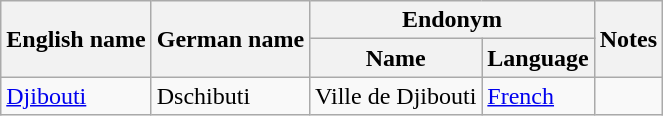<table class="wikitable sortable mw-collapsible">
<tr>
<th rowspan="2">English name</th>
<th rowspan="2">German name</th>
<th colspan="2">Endonym</th>
<th rowspan="2">Notes</th>
</tr>
<tr>
<th>Name</th>
<th>Language</th>
</tr>
<tr>
<td><a href='#'>Djibouti</a></td>
<td>Dschibuti</td>
<td>Ville de Djibouti</td>
<td><a href='#'>French</a></td>
<td></td>
</tr>
</table>
